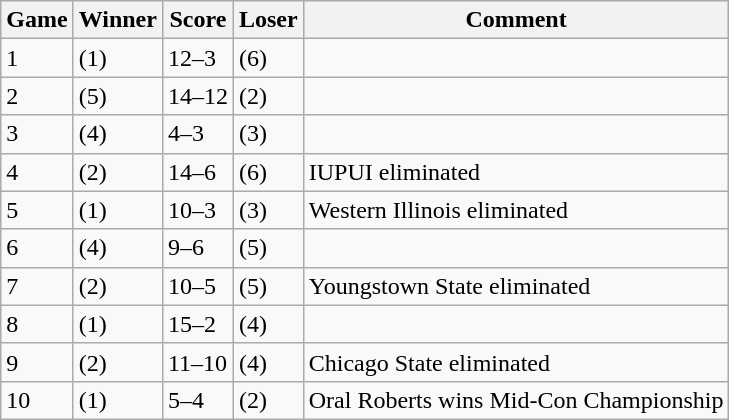<table class=wikitable>
<tr>
<th>Game</th>
<th>Winner</th>
<th>Score</th>
<th>Loser</th>
<th>Comment</th>
</tr>
<tr>
<td>1</td>
<td>(1) </td>
<td>12–3</td>
<td>(6) </td>
<td></td>
</tr>
<tr>
<td>2</td>
<td>(5) </td>
<td>14–12</td>
<td>(2) </td>
<td></td>
</tr>
<tr>
<td>3</td>
<td>(4) </td>
<td>4–3</td>
<td>(3) </td>
<td></td>
</tr>
<tr>
<td>4</td>
<td>(2) </td>
<td>14–6</td>
<td>(6) </td>
<td>IUPUI eliminated</td>
</tr>
<tr>
<td>5</td>
<td>(1) </td>
<td>10–3</td>
<td>(3) </td>
<td>Western Illinois eliminated</td>
</tr>
<tr>
<td>6</td>
<td>(4) </td>
<td>9–6</td>
<td>(5) </td>
<td></td>
</tr>
<tr>
<td>7</td>
<td>(2) </td>
<td>10–5</td>
<td>(5) </td>
<td>Youngstown State eliminated</td>
</tr>
<tr>
<td>8</td>
<td>(1) </td>
<td>15–2</td>
<td>(4) </td>
<td></td>
</tr>
<tr>
<td>9</td>
<td>(2) </td>
<td>11–10</td>
<td>(4) </td>
<td>Chicago State eliminated</td>
</tr>
<tr>
<td>10</td>
<td>(1) </td>
<td>5–4</td>
<td>(2) </td>
<td>Oral Roberts wins Mid-Con Championship</td>
</tr>
</table>
